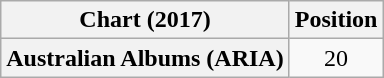<table class="wikitable plainrowheaders" style="text-align:center">
<tr>
<th scope="col">Chart (2017)</th>
<th scope="col">Position</th>
</tr>
<tr>
<th scope="row">Australian Albums (ARIA)</th>
<td>20</td>
</tr>
</table>
